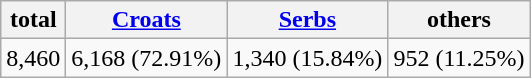<table class=wikitable>
<tr>
<th>total</th>
<th><a href='#'>Croats</a></th>
<th><a href='#'>Serbs</a></th>
<th>others</th>
</tr>
<tr>
<td>8,460</td>
<td>6,168 (72.91%)</td>
<td>1,340 (15.84%)</td>
<td>952 (11.25%)</td>
</tr>
</table>
